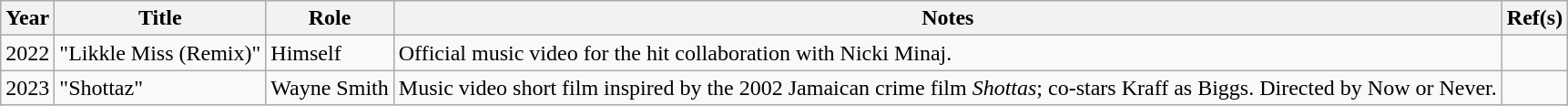<table class="wikitable">
<tr>
<th>Year</th>
<th>Title</th>
<th>Role</th>
<th>Notes</th>
<th>Ref(s)</th>
</tr>
<tr>
<td>2022</td>
<td>"Likkle Miss (Remix)"</td>
<td>Himself</td>
<td>Official music video for the hit collaboration with Nicki Minaj.</td>
<td></td>
</tr>
<tr>
<td>2023</td>
<td>"Shottaz"</td>
<td>Wayne Smith</td>
<td>Music video short film inspired by the 2002 Jamaican crime film <em>Shottas</em>; co-stars Kraff as Biggs. Directed by Now or Never.</td>
<td></td>
</tr>
</table>
